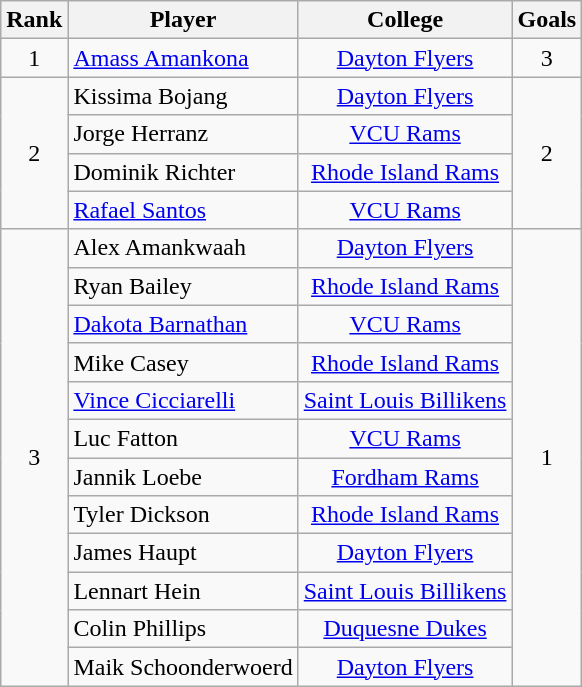<table class="wikitable" style="text-align:center">
<tr>
<th>Rank</th>
<th>Player</th>
<th>College</th>
<th>Goals</th>
</tr>
<tr>
<td>1</td>
<td align=left> <a href='#'>Amass Amankona</a></td>
<td><a href='#'>Dayton Flyers</a></td>
<td>3</td>
</tr>
<tr>
<td rowspan="4">2</td>
<td align="left"> Kissima Bojang</td>
<td><a href='#'>Dayton Flyers</a></td>
<td rowspan="4">2</td>
</tr>
<tr>
<td align=left> Jorge Herranz</td>
<td><a href='#'>VCU Rams</a></td>
</tr>
<tr>
<td align=left> Dominik Richter</td>
<td><a href='#'>Rhode Island Rams</a></td>
</tr>
<tr>
<td align=left> <a href='#'>Rafael Santos</a></td>
<td><a href='#'>VCU Rams</a></td>
</tr>
<tr>
<td rowspan="13">3</td>
<td align=left> Alex Amankwaah</td>
<td><a href='#'>Dayton Flyers</a></td>
<td rowspan="13">1</td>
</tr>
<tr>
<td align=left> Ryan Bailey</td>
<td><a href='#'>Rhode Island Rams</a></td>
</tr>
<tr>
<td align=left> <a href='#'>Dakota Barnathan</a></td>
<td><a href='#'>VCU Rams</a></td>
</tr>
<tr>
<td align=left> Mike Casey</td>
<td><a href='#'>Rhode Island Rams</a></td>
</tr>
<tr>
<td align=left> <a href='#'>Vince Cicciarelli</a></td>
<td><a href='#'>Saint Louis Billikens</a></td>
</tr>
<tr>
<td align=left> Luc Fatton</td>
<td><a href='#'>VCU Rams</a></td>
</tr>
<tr>
<td align=left> Jannik Loebe</td>
<td><a href='#'>Fordham Rams</a></td>
</tr>
<tr>
<td align=left> Tyler Dickson</td>
<td><a href='#'>Rhode Island Rams</a></td>
</tr>
<tr>
<td align=left> James Haupt</td>
<td><a href='#'>Dayton Flyers</a></td>
</tr>
<tr>
<td align=left> Lennart Hein</td>
<td><a href='#'>Saint Louis Billikens</a></td>
</tr>
<tr>
<td align=left> Colin Phillips</td>
<td><a href='#'>Duquesne Dukes</a></td>
</tr>
<tr>
<td align=left> Maik Schoonderwoerd</td>
<td><a href='#'>Dayton Flyers</a></td>
</tr>
</table>
